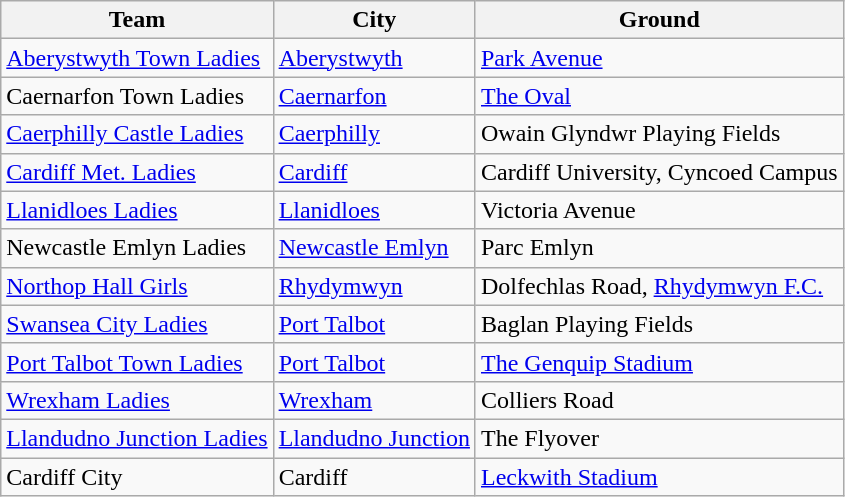<table class="sortable wikitable">
<tr align=center>
<th>Team</th>
<th>City</th>
<th>Ground</th>
</tr>
<tr>
<td><a href='#'>Aberystwyth Town Ladies</a></td>
<td><a href='#'>Aberystwyth</a></td>
<td><a href='#'>Park Avenue</a></td>
</tr>
<tr>
<td>Caernarfon Town Ladies</td>
<td><a href='#'>Caernarfon</a></td>
<td><a href='#'>The Oval</a></td>
</tr>
<tr>
<td><a href='#'>Caerphilly Castle Ladies</a></td>
<td><a href='#'>Caerphilly</a></td>
<td>Owain Glyndwr Playing Fields</td>
</tr>
<tr>
<td><a href='#'>Cardiff Met. Ladies</a></td>
<td><a href='#'>Cardiff</a></td>
<td>Cardiff University, Cyncoed Campus</td>
</tr>
<tr>
<td><a href='#'>Llanidloes Ladies</a></td>
<td><a href='#'>Llanidloes</a></td>
<td>Victoria Avenue</td>
</tr>
<tr>
<td>Newcastle Emlyn Ladies</td>
<td><a href='#'>Newcastle Emlyn</a></td>
<td>Parc Emlyn</td>
</tr>
<tr>
<td><a href='#'>Northop Hall Girls</a></td>
<td><a href='#'>Rhydymwyn</a></td>
<td>Dolfechlas Road, <a href='#'>Rhydymwyn F.C.</a></td>
</tr>
<tr>
<td><a href='#'>Swansea City Ladies</a></td>
<td><a href='#'>Port Talbot</a></td>
<td>Baglan Playing Fields</td>
</tr>
<tr>
<td><a href='#'>Port Talbot Town Ladies</a></td>
<td><a href='#'>Port Talbot</a></td>
<td><a href='#'>The Genquip Stadium</a></td>
</tr>
<tr>
<td><a href='#'>Wrexham Ladies</a></td>
<td><a href='#'>Wrexham</a></td>
<td>Colliers Road</td>
</tr>
<tr>
<td><a href='#'>Llandudno Junction Ladies</a></td>
<td><a href='#'>Llandudno Junction</a></td>
<td>The Flyover</td>
</tr>
<tr>
<td>Cardiff City</td>
<td>Cardiff</td>
<td><a href='#'>Leckwith Stadium</a></td>
</tr>
</table>
